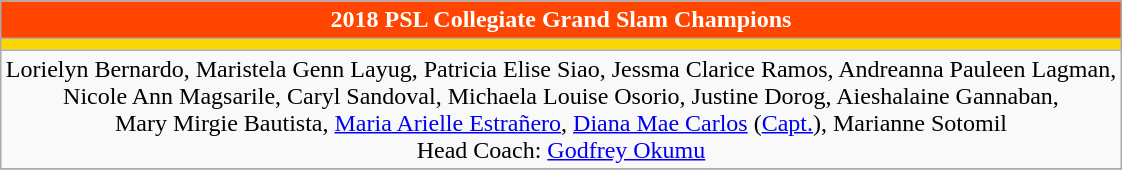<table class=wikitable style="text-align:center; margin:auto;">
<tr>
<th style="background:#FF4500; color:#FFFFFF;">2018 PSL Collegiate Grand Slam Champions</th>
</tr>
<tr style="background:gold">
<td></td>
</tr>
<tr>
<td>Lorielyn Bernardo, Maristela Genn Layug, Patricia Elise Siao, Jessma Clarice Ramos, Andreanna Pauleen Lagman,<br>Nicole Ann Magsarile, Caryl Sandoval, Michaela Louise Osorio, Justine Dorog, Aieshalaine Gannaban,<br>Mary Mirgie Bautista, <a href='#'>Maria Arielle Estrañero</a>, <a href='#'>Diana Mae Carlos</a> (<a href='#'>Capt.</a>), Marianne Sotomil<br>Head Coach: <a href='#'>Godfrey Okumu</a></td>
</tr>
<tr>
</tr>
</table>
